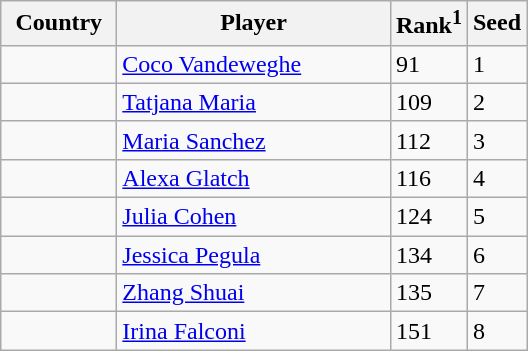<table class="sortable wikitable">
<tr>
<th width="70">Country</th>
<th width="175">Player</th>
<th>Rank<sup>1</sup></th>
<th>Seed</th>
</tr>
<tr>
<td></td>
<td><a href='#'>Coco Vandeweghe</a></td>
<td>91</td>
<td>1</td>
</tr>
<tr>
<td></td>
<td><a href='#'>Tatjana Maria</a></td>
<td>109</td>
<td>2</td>
</tr>
<tr>
<td></td>
<td><a href='#'>Maria Sanchez</a></td>
<td>112</td>
<td>3</td>
</tr>
<tr>
<td></td>
<td><a href='#'>Alexa Glatch</a></td>
<td>116</td>
<td>4</td>
</tr>
<tr>
<td></td>
<td><a href='#'>Julia Cohen</a></td>
<td>124</td>
<td>5</td>
</tr>
<tr>
<td></td>
<td><a href='#'>Jessica Pegula</a></td>
<td>134</td>
<td>6</td>
</tr>
<tr>
<td></td>
<td><a href='#'>Zhang Shuai</a></td>
<td>135</td>
<td>7</td>
</tr>
<tr>
<td></td>
<td><a href='#'>Irina Falconi</a></td>
<td>151</td>
<td>8</td>
</tr>
</table>
